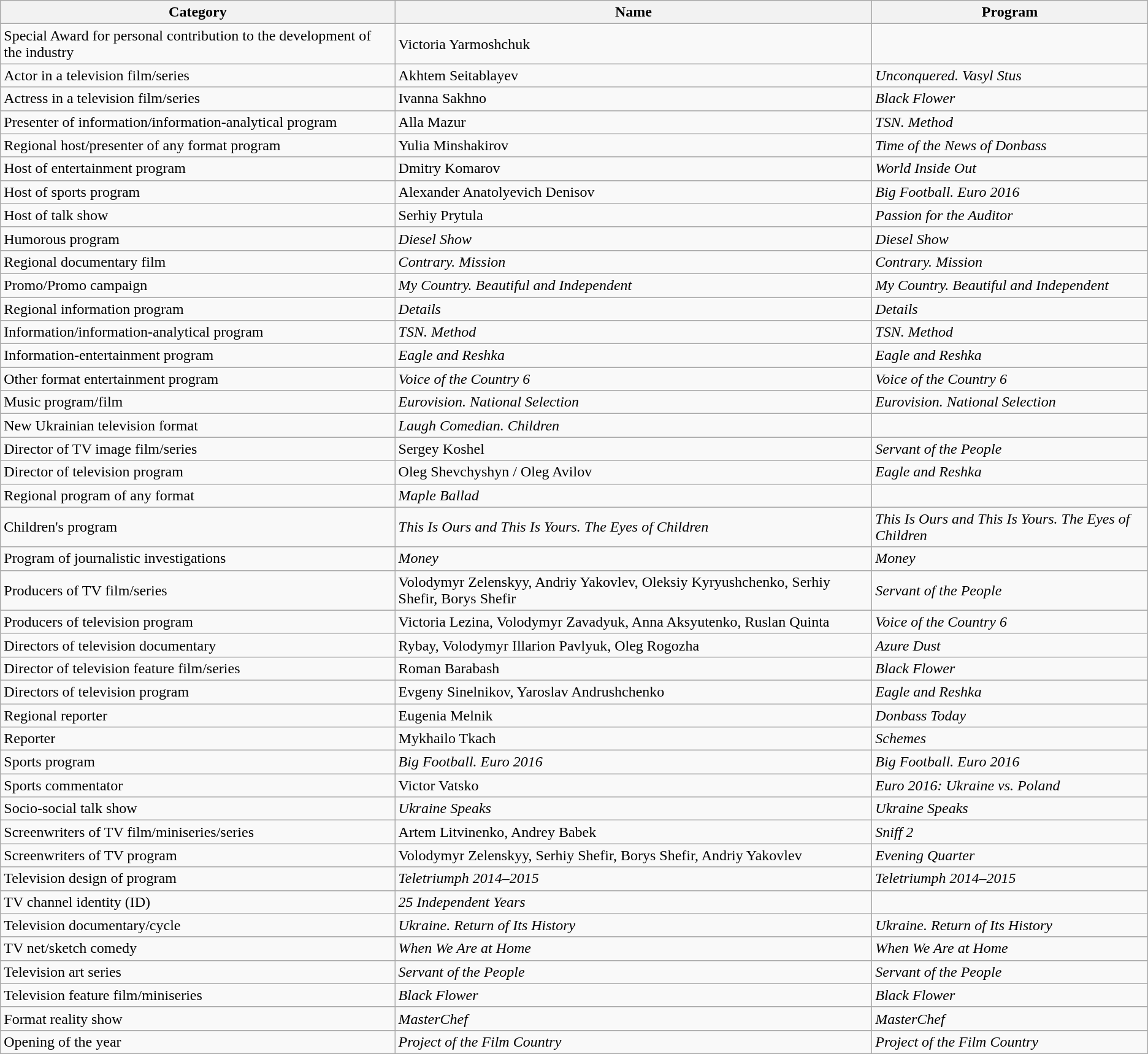<table class="wikitable">
<tr>
<th>Category</th>
<th>Name</th>
<th>Program</th>
</tr>
<tr>
<td>Special Award for personal contribution to the development of the industry</td>
<td>Victoria Yarmoshchuk</td>
<td></td>
</tr>
<tr>
<td>Actor in a television film/series</td>
<td>Akhtem Seitablayev</td>
<td><em>Unconquered. Vasyl Stus</em></td>
</tr>
<tr>
<td>Actress in a television film/series</td>
<td>Ivanna Sakhno</td>
<td><em>Black Flower</em></td>
</tr>
<tr>
<td>Presenter of information/information-analytical program</td>
<td>Alla Mazur</td>
<td><em>TSN. Method</em></td>
</tr>
<tr>
<td>Regional host/presenter of any format program</td>
<td>Yulia Minshakirov</td>
<td><em>Time of the News of Donbass</em></td>
</tr>
<tr>
<td>Host of entertainment program</td>
<td>Dmitry Komarov</td>
<td><em>World Inside Out</em></td>
</tr>
<tr>
<td>Host of sports program</td>
<td>Alexander Anatolyevich Denisov</td>
<td><em>Big Football. Euro 2016</em></td>
</tr>
<tr>
<td>Host of talk show</td>
<td>Serhiy Prytula</td>
<td><em>Passion for the Auditor</em></td>
</tr>
<tr>
<td>Humorous program</td>
<td><em>Diesel Show</em></td>
<td><em>Diesel Show</em></td>
</tr>
<tr>
<td>Regional documentary film</td>
<td><em>Contrary. Mission</em></td>
<td><em>Contrary. Mission</em></td>
</tr>
<tr>
<td>Promo/Promo campaign</td>
<td><em>My Country. Beautiful and Independent</em></td>
<td><em>My Country. Beautiful and Independent</em></td>
</tr>
<tr>
<td>Regional information program</td>
<td><em>Details</em></td>
<td><em>Details</em></td>
</tr>
<tr>
<td>Information/information-analytical program</td>
<td><em>TSN. Method</em></td>
<td><em>TSN. Method</em></td>
</tr>
<tr>
<td>Information-entertainment program</td>
<td><em>Eagle and Reshka</em></td>
<td><em>Eagle and Reshka</em></td>
</tr>
<tr>
<td>Other format entertainment program</td>
<td><em>Voice of the Country 6</em></td>
<td><em>Voice of the Country 6</em></td>
</tr>
<tr>
<td>Music program/film</td>
<td><em>Eurovision. National Selection</em></td>
<td><em>Eurovision. National Selection</em></td>
</tr>
<tr>
<td>New Ukrainian television format</td>
<td><em>Laugh Comedian. Children</em></td>
<td></td>
</tr>
<tr>
<td>Director of TV image film/series</td>
<td>Sergey Koshel</td>
<td><em>Servant of the People</em></td>
</tr>
<tr>
<td>Director of television program</td>
<td>Oleg Shevchyshyn / Oleg Avilov</td>
<td><em>Eagle and Reshka</em></td>
</tr>
<tr>
<td>Regional program of any format</td>
<td><em>Maple Ballad</em></td>
<td></td>
</tr>
<tr>
<td>Children's program</td>
<td><em>This Is Ours and This Is Yours. The Eyes of Children</em></td>
<td><em>This Is Ours and This Is Yours. The Eyes of Children</em></td>
</tr>
<tr>
<td>Program of journalistic investigations</td>
<td><em>Money</em></td>
<td><em>Money</em></td>
</tr>
<tr>
<td>Producers of TV film/series</td>
<td>Volodymyr Zelenskyy, Andriy Yakovlev, Oleksiy Kyryushchenko, Serhiy Shefir, Borys Shefir</td>
<td><em>Servant of the People</em></td>
</tr>
<tr>
<td>Producers of television program</td>
<td>Victoria Lezina, Volodymyr Zavadyuk, Anna Aksyutenko, Ruslan Quinta</td>
<td><em>Voice of the Country 6</em></td>
</tr>
<tr>
<td>Directors of television documentary</td>
<td>Rybay, Volodymyr Illarion Pavlyuk, Oleg Rogozha</td>
<td><em>Azure Dust</em></td>
</tr>
<tr>
<td>Director of television feature film/series</td>
<td>Roman Barabash</td>
<td><em>Black Flower</em></td>
</tr>
<tr>
<td>Directors of television program</td>
<td>Evgeny Sinelnikov, Yaroslav Andrushchenko</td>
<td><em>Eagle and Reshka</em></td>
</tr>
<tr>
<td>Regional reporter</td>
<td>Eugenia Melnik</td>
<td><em>Donbass Today</em></td>
</tr>
<tr>
<td>Reporter</td>
<td>Mykhailo Tkach</td>
<td><em>Schemes</em></td>
</tr>
<tr>
<td>Sports program</td>
<td><em>Big Football. Euro 2016</em></td>
<td><em>Big Football. Euro 2016</em></td>
</tr>
<tr>
<td>Sports commentator</td>
<td>Victor Vatsko</td>
<td><em>Euro 2016: Ukraine vs. Poland</em></td>
</tr>
<tr>
<td>Socio-social talk show</td>
<td><em>Ukraine Speaks</em></td>
<td><em>Ukraine Speaks</em></td>
</tr>
<tr>
<td>Screenwriters of TV film/miniseries/series</td>
<td>Artem Litvinenko, Andrey Babek</td>
<td><em>Sniff 2</em></td>
</tr>
<tr>
<td>Screenwriters of TV program</td>
<td>Volodymyr Zelenskyy, Serhiy Shefir, Borys Shefir, Andriy Yakovlev</td>
<td><em>Evening Quarter</em></td>
</tr>
<tr>
<td>Television design of program</td>
<td><em>Teletriumph 2014–2015</em></td>
<td><em>Teletriumph 2014–2015</em></td>
</tr>
<tr>
<td>TV channel identity (ID)</td>
<td><em>25 Independent Years</em></td>
<td></td>
</tr>
<tr>
<td>Television documentary/cycle</td>
<td><em>Ukraine. Return of Its History</em></td>
<td><em>Ukraine. Return of Its History</em></td>
</tr>
<tr>
<td>TV net/sketch comedy</td>
<td><em>When We Are at Home</em></td>
<td><em>When We Are at Home</em></td>
</tr>
<tr>
<td>Television art series</td>
<td><em>Servant of the People</em></td>
<td><em>Servant of the People</em></td>
</tr>
<tr>
<td>Television feature film/miniseries</td>
<td><em>Black Flower</em></td>
<td><em>Black Flower</em></td>
</tr>
<tr>
<td>Format reality show</td>
<td><em>MasterChef</em></td>
<td><em>MasterChef</em></td>
</tr>
<tr>
<td>Opening of the year</td>
<td><em>Project of the Film Country</em></td>
<td><em>Project of the Film Country</em></td>
</tr>
</table>
